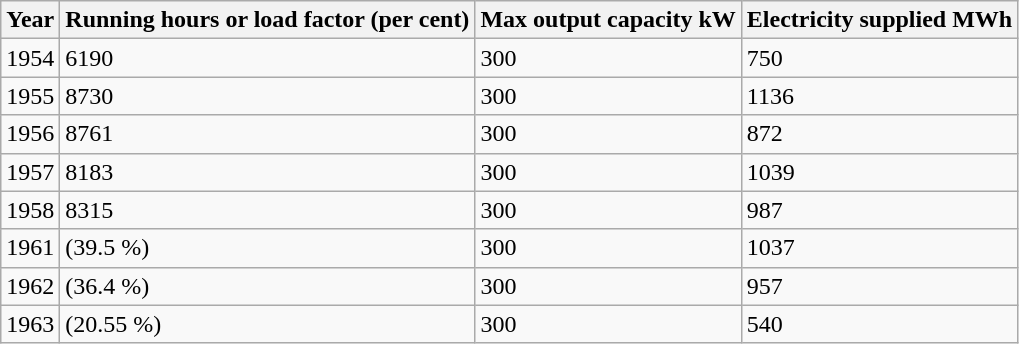<table class="wikitable">
<tr>
<th>Year</th>
<th>Running hours or load factor (per cent)</th>
<th>Max output capacity kW</th>
<th>Electricity supplied MWh</th>
</tr>
<tr>
<td>1954</td>
<td>6190</td>
<td>300</td>
<td>750</td>
</tr>
<tr>
<td>1955</td>
<td>8730</td>
<td>300</td>
<td>1136</td>
</tr>
<tr>
<td>1956</td>
<td>8761</td>
<td>300</td>
<td>872</td>
</tr>
<tr>
<td>1957</td>
<td>8183</td>
<td>300</td>
<td>1039</td>
</tr>
<tr>
<td>1958</td>
<td>8315</td>
<td>300</td>
<td>987</td>
</tr>
<tr>
<td>1961</td>
<td>(39.5 %)</td>
<td>300</td>
<td>1037</td>
</tr>
<tr>
<td>1962</td>
<td>(36.4 %)</td>
<td>300</td>
<td>957</td>
</tr>
<tr>
<td>1963</td>
<td>(20.55 %)</td>
<td>300</td>
<td>540</td>
</tr>
</table>
